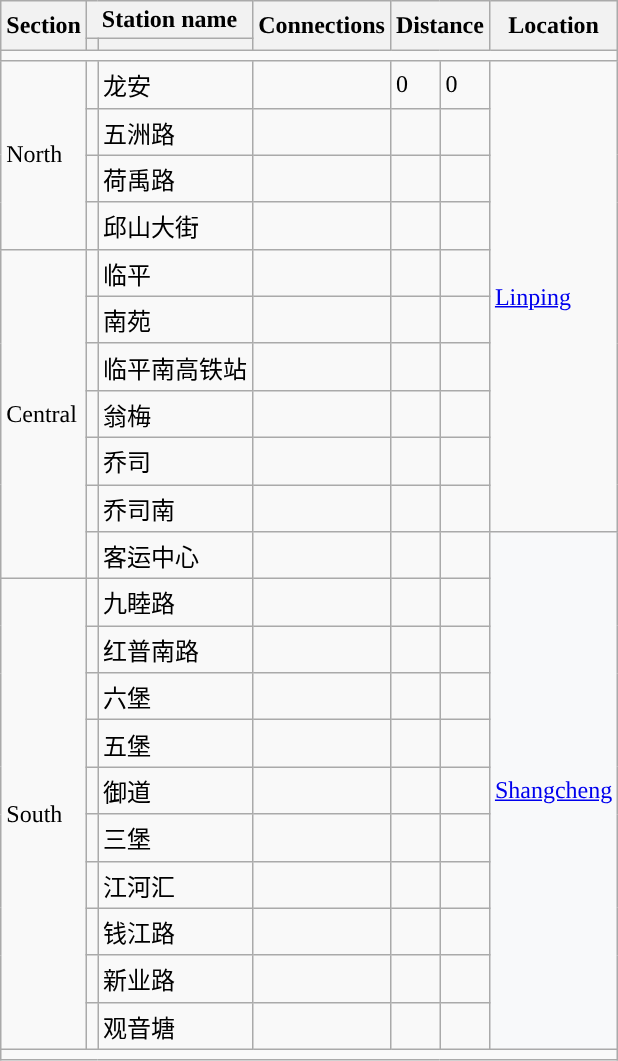<table class="wikitable">
<tr>
<th rowspan="2">Section</th>
<th colspan="2">Station name</th>
<th rowspan="2">Connections</th>
<th colspan="2" rowspan="2">Distance<br></th>
<th rowspan="2">Location</th>
</tr>
<tr>
<th></th>
<th></th>
</tr>
<tr style="background:#">
<td colspan = "7"></td>
</tr>
<tr>
<td rowspan="4">North</td>
<td></td>
<td><span>龙安</span></td>
<td></td>
<td>0</td>
<td>0</td>
<td rowspan="10"><a href='#'>Linping</a></td>
</tr>
<tr>
<td></td>
<td><span>五洲路</span></td>
<td></td>
<td></td>
<td></td>
</tr>
<tr>
<td></td>
<td><span>荷禹路</span></td>
<td></td>
<td></td>
<td></td>
</tr>
<tr>
<td></td>
<td><span>邱山大街</span></td>
<td></td>
<td></td>
<td></td>
</tr>
<tr>
<td rowspan="7">Central</td>
<td></td>
<td><span>临平</span></td>
<td></td>
<td></td>
<td></td>
</tr>
<tr>
<td></td>
<td><span>南苑</span></td>
<td></td>
<td></td>
<td></td>
</tr>
<tr>
<td></td>
<td><span>临平南高铁站</span></td>
<td><br></td>
<td></td>
<td></td>
</tr>
<tr>
<td></td>
<td><span>翁梅</span></td>
<td></td>
<td></td>
<td></td>
</tr>
<tr>
<td></td>
<td><span>乔司</span></td>
<td></td>
<td></td>
<td></td>
</tr>
<tr>
<td></td>
<td><span>乔司南</span></td>
<td></td>
<td></td>
<td></td>
</tr>
<tr>
<td></td>
<td><span>客运中心</span></td>
<td></td>
<td></td>
<td></td>
<td style="background:#F8F9FA;" rowspan="11"><a href='#'>Shangcheng</a></td>
</tr>
<tr>
<td rowspan="10">South</td>
<td></td>
<td><span>九睦路</span></td>
<td></td>
<td></td>
<td></td>
</tr>
<tr>
<td></td>
<td><span>红普南路</span></td>
<td></td>
<td></td>
<td></td>
</tr>
<tr>
<td></td>
<td><span>六堡</span></td>
<td></td>
<td></td>
<td></td>
</tr>
<tr>
<td></td>
<td><span>五堡</span></td>
<td></td>
<td></td>
<td></td>
</tr>
<tr>
<td></td>
<td><span>御道</span></td>
<td></td>
<td></td>
<td></td>
</tr>
<tr>
<td></td>
<td><span>三堡</span></td>
<td></td>
<td></td>
<td></td>
</tr>
<tr>
<td></td>
<td><span>江河汇</span></td>
<td></td>
<td></td>
<td></td>
</tr>
<tr>
<td></td>
<td><span>钱江路</span></td>
<td> </td>
<td></td>
<td></td>
</tr>
<tr>
<td></td>
<td><span>新业路</span></td>
<td></td>
<td></td>
<td></td>
</tr>
<tr>
<td></td>
<td><span>观音塘</span></td>
<td></td>
<td></td>
<td></td>
</tr>
<tr style="background:#">
<td colspan = "7"></td>
</tr>
</table>
